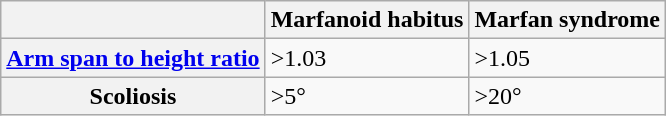<table class="wikitable">
<tr>
<th></th>
<th>Marfanoid habitus</th>
<th>Marfan syndrome</th>
</tr>
<tr>
<th><a href='#'>Arm span to height ratio</a></th>
<td>>1.03</td>
<td>>1.05</td>
</tr>
<tr>
<th>Scoliosis</th>
<td>>5°</td>
<td>>20°</td>
</tr>
</table>
